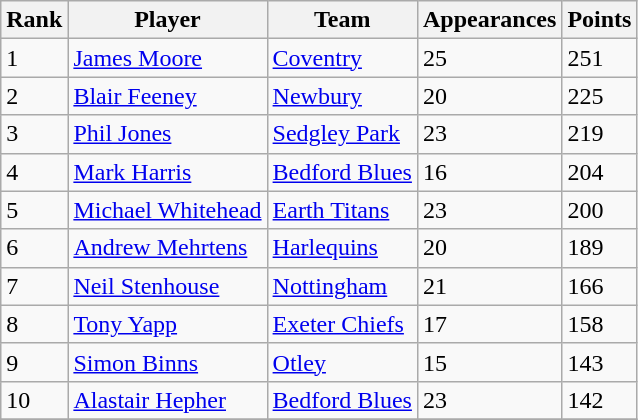<table class="wikitable">
<tr>
<th>Rank</th>
<th>Player</th>
<th>Team</th>
<th>Appearances</th>
<th>Points</th>
</tr>
<tr>
<td>1</td>
<td> <a href='#'>James Moore</a></td>
<td><a href='#'>Coventry</a></td>
<td>25</td>
<td>251</td>
</tr>
<tr>
<td>2</td>
<td> <a href='#'>Blair Feeney</a></td>
<td><a href='#'>Newbury</a></td>
<td>20</td>
<td>225</td>
</tr>
<tr>
<td>3</td>
<td> <a href='#'>Phil Jones</a></td>
<td><a href='#'>Sedgley Park</a></td>
<td>23</td>
<td>219</td>
</tr>
<tr>
<td>4</td>
<td> <a href='#'>Mark Harris</a></td>
<td><a href='#'>Bedford Blues</a></td>
<td>16</td>
<td>204</td>
</tr>
<tr>
<td>5</td>
<td> <a href='#'>Michael Whitehead</a></td>
<td><a href='#'>Earth Titans</a></td>
<td>23</td>
<td>200</td>
</tr>
<tr>
<td>6</td>
<td> <a href='#'>Andrew Mehrtens</a></td>
<td><a href='#'>Harlequins</a></td>
<td>20</td>
<td>189</td>
</tr>
<tr>
<td>7</td>
<td> <a href='#'>Neil Stenhouse</a></td>
<td><a href='#'>Nottingham</a></td>
<td>21</td>
<td>166</td>
</tr>
<tr>
<td>8</td>
<td> <a href='#'>Tony Yapp</a></td>
<td><a href='#'>Exeter Chiefs</a></td>
<td>17</td>
<td>158</td>
</tr>
<tr>
<td>9</td>
<td> <a href='#'>Simon Binns</a></td>
<td><a href='#'>Otley</a></td>
<td>15</td>
<td>143</td>
</tr>
<tr>
<td>10</td>
<td> <a href='#'>Alastair Hepher</a></td>
<td><a href='#'>Bedford Blues</a></td>
<td>23</td>
<td>142</td>
</tr>
<tr>
</tr>
</table>
